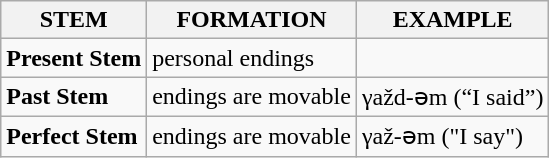<table class="wikitable">
<tr>
<th>STEM</th>
<th>FORMATION</th>
<th>EXAMPLE</th>
</tr>
<tr>
<td><strong>Present Stem</strong></td>
<td>personal endings</td>
<td></td>
</tr>
<tr>
<td><strong>Past Stem</strong></td>
<td>endings are movable</td>
<td>γažd-əm (“I said”)</td>
</tr>
<tr>
<td><strong>Perfect Stem</strong></td>
<td>endings are movable</td>
<td>γaž-əm ("I say")</td>
</tr>
</table>
